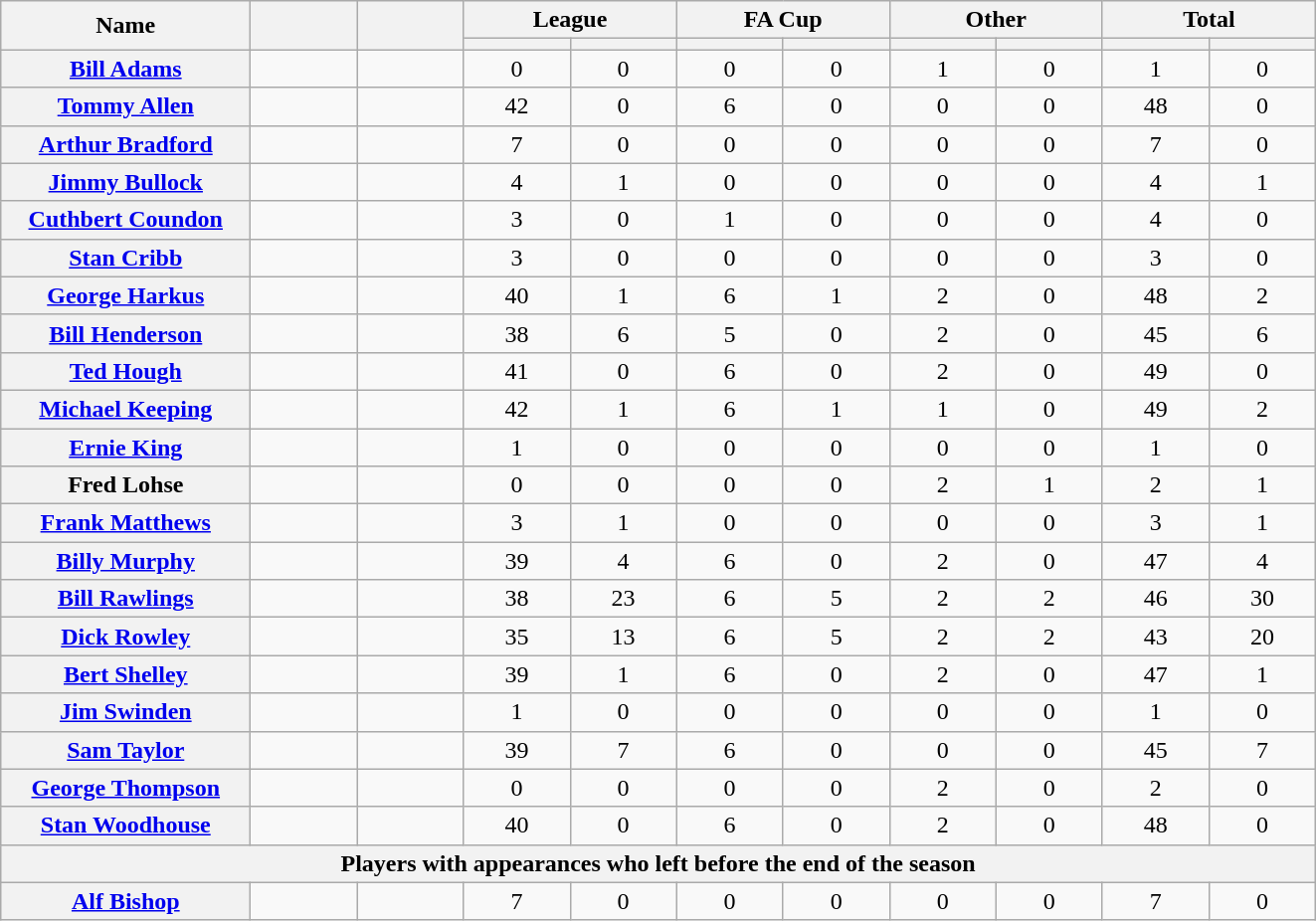<table class="wikitable plainrowheaders" style="text-align:center;">
<tr>
<th scope="col" rowspan="2" style="width:10em;">Name</th>
<th scope="col" rowspan="2" style="width:4em;"></th>
<th scope="col" rowspan="2" style="width:4em;"></th>
<th scope="col" colspan="2">League</th>
<th scope="col" colspan="2">FA Cup</th>
<th scope="col" colspan="2">Other</th>
<th scope="col" colspan="2">Total</th>
</tr>
<tr>
<th scope="col" style="width:4em;"></th>
<th scope="col" style="width:4em;"></th>
<th scope="col" style="width:4em;"></th>
<th scope="col" style="width:4em;"></th>
<th scope="col" style="width:4em;"></th>
<th scope="col" style="width:4em;"></th>
<th scope="col" style="width:4em;"></th>
<th scope="col" style="width:4em;"></th>
</tr>
<tr>
<th scope="row"><a href='#'>Bill Adams</a></th>
<td></td>
<td></td>
<td>0</td>
<td>0</td>
<td>0</td>
<td>0</td>
<td>1</td>
<td>0</td>
<td>1</td>
<td>0</td>
</tr>
<tr>
<th scope="row"><a href='#'>Tommy Allen</a></th>
<td></td>
<td></td>
<td>42</td>
<td>0</td>
<td>6</td>
<td>0</td>
<td>0</td>
<td>0</td>
<td>48</td>
<td>0</td>
</tr>
<tr>
<th scope="row"><a href='#'>Arthur Bradford</a></th>
<td></td>
<td></td>
<td>7</td>
<td>0</td>
<td>0</td>
<td>0</td>
<td>0</td>
<td>0</td>
<td>7</td>
<td>0</td>
</tr>
<tr>
<th scope="row"><a href='#'>Jimmy Bullock</a></th>
<td></td>
<td></td>
<td>4</td>
<td>1</td>
<td>0</td>
<td>0</td>
<td>0</td>
<td>0</td>
<td>4</td>
<td>1</td>
</tr>
<tr>
<th scope="row"><a href='#'>Cuthbert Coundon</a></th>
<td></td>
<td></td>
<td>3</td>
<td>0</td>
<td>1</td>
<td>0</td>
<td>0</td>
<td>0</td>
<td>4</td>
<td>0</td>
</tr>
<tr>
<th scope="row"><a href='#'>Stan Cribb</a></th>
<td></td>
<td></td>
<td>3</td>
<td>0</td>
<td>0</td>
<td>0</td>
<td>0</td>
<td>0</td>
<td>3</td>
<td>0</td>
</tr>
<tr>
<th scope="row"><a href='#'>George Harkus</a></th>
<td></td>
<td></td>
<td>40</td>
<td>1</td>
<td>6</td>
<td>1</td>
<td>2</td>
<td>0</td>
<td>48</td>
<td>2</td>
</tr>
<tr>
<th scope="row"><a href='#'>Bill Henderson</a></th>
<td></td>
<td></td>
<td>38</td>
<td>6</td>
<td>5</td>
<td>0</td>
<td>2</td>
<td>0</td>
<td>45</td>
<td>6</td>
</tr>
<tr>
<th scope="row"><a href='#'>Ted Hough</a></th>
<td></td>
<td></td>
<td>41</td>
<td>0</td>
<td>6</td>
<td>0</td>
<td>2</td>
<td>0</td>
<td>49</td>
<td>0</td>
</tr>
<tr>
<th scope="row"><a href='#'>Michael Keeping</a></th>
<td></td>
<td></td>
<td>42</td>
<td>1</td>
<td>6</td>
<td>1</td>
<td>1</td>
<td>0</td>
<td>49</td>
<td>2</td>
</tr>
<tr>
<th scope="row"><a href='#'>Ernie King</a></th>
<td></td>
<td></td>
<td>1</td>
<td>0</td>
<td>0</td>
<td>0</td>
<td>0</td>
<td>0</td>
<td>1</td>
<td>0</td>
</tr>
<tr>
<th scope="row">Fred Lohse</th>
<td></td>
<td></td>
<td>0</td>
<td>0</td>
<td>0</td>
<td>0</td>
<td>2</td>
<td>1</td>
<td>2</td>
<td>1</td>
</tr>
<tr>
<th scope="row"><a href='#'>Frank Matthews</a></th>
<td></td>
<td></td>
<td>3</td>
<td>1</td>
<td>0</td>
<td>0</td>
<td>0</td>
<td>0</td>
<td>3</td>
<td>1</td>
</tr>
<tr>
<th scope="row"><a href='#'>Billy Murphy</a></th>
<td></td>
<td></td>
<td>39</td>
<td>4</td>
<td>6</td>
<td>0</td>
<td>2</td>
<td>0</td>
<td>47</td>
<td>4</td>
</tr>
<tr>
<th scope="row"><a href='#'>Bill Rawlings</a></th>
<td></td>
<td></td>
<td>38</td>
<td>23</td>
<td>6</td>
<td>5</td>
<td>2</td>
<td>2</td>
<td>46</td>
<td>30</td>
</tr>
<tr>
<th scope="row"><a href='#'>Dick Rowley</a></th>
<td></td>
<td></td>
<td>35</td>
<td>13</td>
<td>6</td>
<td>5</td>
<td>2</td>
<td>2</td>
<td>43</td>
<td>20</td>
</tr>
<tr>
<th scope="row"><a href='#'>Bert Shelley</a></th>
<td></td>
<td></td>
<td>39</td>
<td>1</td>
<td>6</td>
<td>0</td>
<td>2</td>
<td>0</td>
<td>47</td>
<td>1</td>
</tr>
<tr>
<th scope="row"><a href='#'>Jim Swinden</a></th>
<td></td>
<td></td>
<td>1</td>
<td>0</td>
<td>0</td>
<td>0</td>
<td>0</td>
<td>0</td>
<td>1</td>
<td>0</td>
</tr>
<tr>
<th scope="row"><a href='#'>Sam Taylor</a></th>
<td></td>
<td></td>
<td>39</td>
<td>7</td>
<td>6</td>
<td>0</td>
<td>0</td>
<td>0</td>
<td>45</td>
<td>7</td>
</tr>
<tr>
<th scope="row"><a href='#'>George Thompson</a></th>
<td></td>
<td></td>
<td>0</td>
<td>0</td>
<td>0</td>
<td>0</td>
<td>2</td>
<td>0</td>
<td>2</td>
<td>0</td>
</tr>
<tr>
<th scope="row"><a href='#'>Stan Woodhouse</a></th>
<td></td>
<td></td>
<td>40</td>
<td>0</td>
<td>6</td>
<td>0</td>
<td>2</td>
<td>0</td>
<td>48</td>
<td>0</td>
</tr>
<tr>
<th scope="col" colspan="11">Players with appearances who left before the end of the season</th>
</tr>
<tr>
<th scope="row"><a href='#'>Alf Bishop</a></th>
<td></td>
<td></td>
<td>7</td>
<td>0</td>
<td>0</td>
<td>0</td>
<td>0</td>
<td>0</td>
<td>7</td>
<td>0</td>
</tr>
</table>
